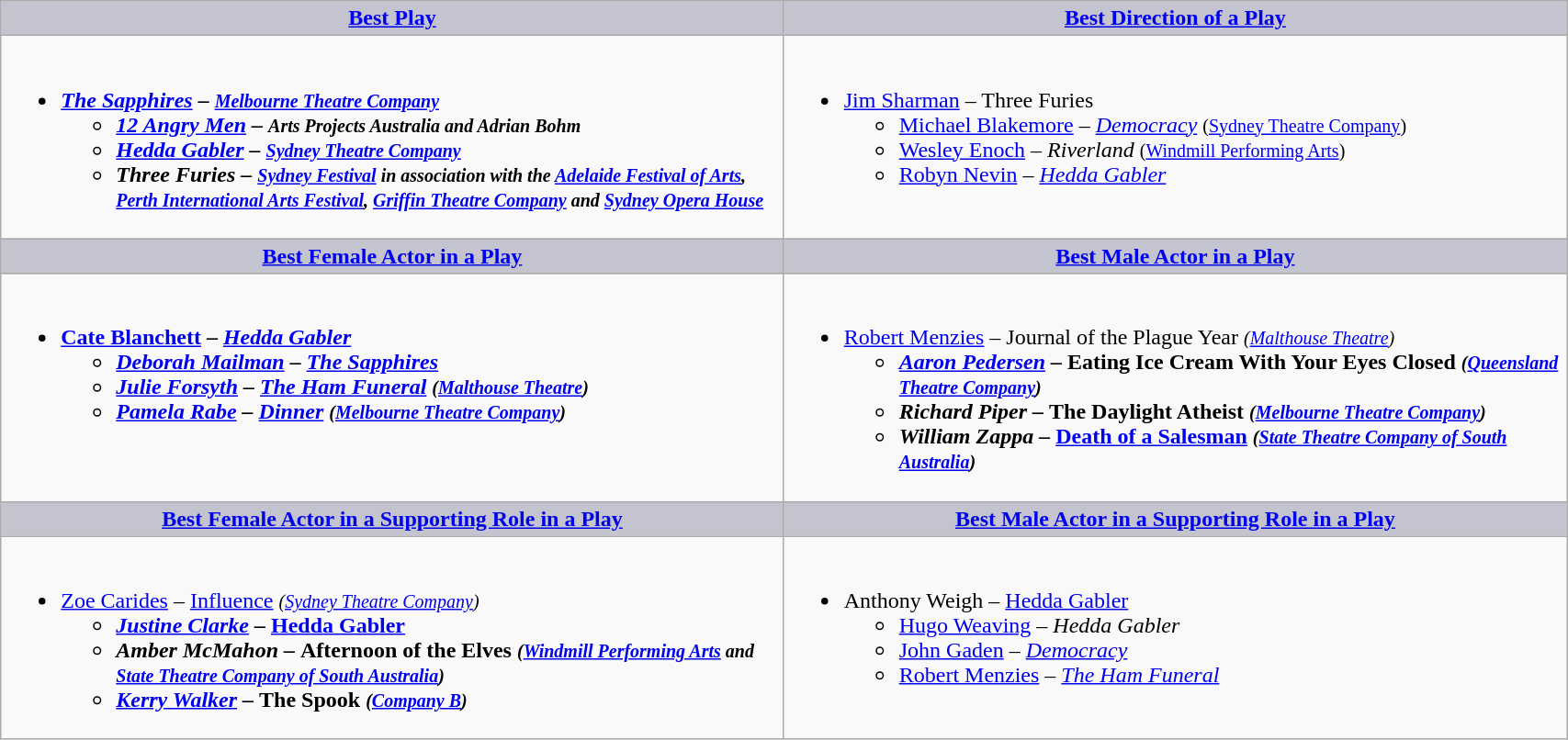<table class=wikitable width="90%" border="1" cellpadding="5" cellspacing="0" align="centre">
<tr>
<th style="background:#C4C3D0;width:50%"><a href='#'>Best Play</a></th>
<th style="background:#C4C3D0;width:50%"><a href='#'>Best Direction of a Play</a></th>
</tr>
<tr>
<td valign="top"><br><ul><li><strong><em><a href='#'>The Sapphires</a><em> – <small><a href='#'>Melbourne Theatre Company</a></small><strong><ul><li></em><a href='#'>12 Angry Men</a><em> – <small>Arts Projects Australia and Adrian Bohm</small></li><li></em><a href='#'>Hedda Gabler</a><em> – <small><a href='#'>Sydney Theatre Company</a></small></li><li></em>Three Furies<em> – <small><a href='#'>Sydney Festival</a> in association with the <a href='#'>Adelaide Festival of Arts</a>, <a href='#'>Perth International Arts Festival</a>, <a href='#'>Griffin Theatre Company</a> and <a href='#'>Sydney Opera House</a></small></li></ul></li></ul></td>
<td valign="top"><br><ul><li></strong><a href='#'>Jim Sharman</a> – </em>Three Furies</em></strong><ul><li><a href='#'>Michael Blakemore</a> – <em><a href='#'>Democracy</a></em> <small>(<a href='#'>Sydney Theatre Company</a>)</small></li><li><a href='#'>Wesley Enoch</a> – <em>Riverland</em> <small>(<a href='#'>Windmill Performing Arts</a>)</small></li><li><a href='#'>Robyn Nevin</a> – <em><a href='#'>Hedda Gabler</a></em></li></ul></li></ul></td>
</tr>
<tr>
<th style="background:#C4C3D0;width:50%"><a href='#'>Best Female Actor in a Play</a></th>
<th style="background:#C4C3D0;width:50%"><a href='#'>Best Male Actor in a Play</a></th>
</tr>
<tr>
<td valign="top"><br><ul><li><strong><a href='#'>Cate Blanchett</a> – <em><a href='#'>Hedda Gabler</a><strong><em><ul><li><a href='#'>Deborah Mailman</a> – </em><a href='#'>The Sapphires</a><em></li><li><a href='#'>Julie Forsyth</a> – </em><a href='#'>The Ham Funeral</a><em> <small>(<a href='#'>Malthouse Theatre</a>)</small></li><li><a href='#'>Pamela Rabe</a> – </em><a href='#'>Dinner</a><em> <small>(<a href='#'>Melbourne Theatre Company</a>)</small></li></ul></li></ul></td>
<td valign="top"><br><ul><li></strong><a href='#'>Robert Menzies</a> – </em>Journal of the Plague Year<em> <small>(<a href='#'>Malthouse Theatre</a>)</small><strong><ul><li><a href='#'>Aaron Pedersen</a> – </em>Eating Ice Cream With Your Eyes Closed<em> <small>(<a href='#'>Queensland Theatre Company</a>)</small></li><li>Richard Piper – </em>The Daylight Atheist<em> <small>(<a href='#'>Melbourne Theatre Company</a>)</small></li><li>William Zappa – </em><a href='#'>Death of a Salesman</a><em> <small>(<a href='#'>State Theatre Company of South Australia</a>)</small></li></ul></li></ul></td>
</tr>
<tr>
<th style="background:#C4C3D0;width:50%"><a href='#'>Best Female Actor in a Supporting Role in a Play</a></th>
<th style="background:#C4C3D0;width:50%"><a href='#'>Best Male Actor in a Supporting Role in a Play</a></th>
</tr>
<tr>
<td valign="top"><br><ul><li></strong><a href='#'>Zoe Carides</a> – </em><a href='#'>Influence</a><em> <small>(<a href='#'>Sydney Theatre Company</a>)</small><strong><ul><li><a href='#'>Justine Clarke</a> – </em><a href='#'>Hedda Gabler</a><em></li><li>Amber McMahon – </em>Afternoon of the Elves<em> <small>(<a href='#'>Windmill Performing Arts</a> and <a href='#'>State Theatre Company of South Australia</a>)</small></li><li><a href='#'>Kerry Walker</a> – </em>The Spook<em> <small>(<a href='#'>Company B</a>)</small></li></ul></li></ul></td>
<td valign="top"><br><ul><li></strong>Anthony Weigh – </em><a href='#'>Hedda Gabler</a></em></strong><ul><li><a href='#'>Hugo Weaving</a> – <em>Hedda Gabler</em></li><li><a href='#'>John Gaden</a> – <em><a href='#'>Democracy</a></em></li><li><a href='#'>Robert Menzies</a> – <em><a href='#'>The Ham Funeral</a></em></li></ul></li></ul></td>
</tr>
</table>
